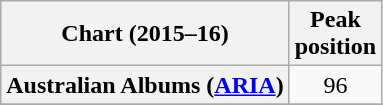<table class="wikitable sortable plainrowheaders" style="text-align:center">
<tr>
<th>Chart (2015–16)</th>
<th>Peak <br> position</th>
</tr>
<tr>
<th scope="row">Australian Albums (<a href='#'>ARIA</a>)</th>
<td>96</td>
</tr>
<tr>
</tr>
<tr>
</tr>
<tr>
</tr>
<tr>
</tr>
<tr>
</tr>
<tr>
</tr>
<tr>
</tr>
<tr>
</tr>
<tr>
</tr>
<tr>
</tr>
</table>
